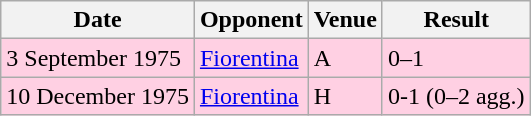<table class="wikitable">
<tr>
<th>Date</th>
<th>Opponent</th>
<th>Venue</th>
<th>Result</th>
</tr>
<tr style="background-color: #ffd0e3;">
<td>3 September 1975</td>
<td><a href='#'>Fiorentina</a></td>
<td>A</td>
<td>0–1</td>
</tr>
<tr style="background-color: #ffd0e3;">
<td>10 December 1975</td>
<td><a href='#'>Fiorentina</a></td>
<td>H</td>
<td>0-1 (0–2 agg.)</td>
</tr>
</table>
